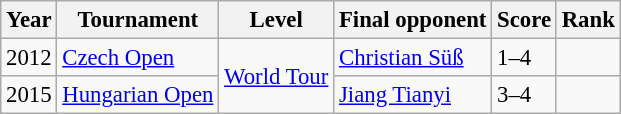<table class="sortable wikitable" style="font-size: 95%;">
<tr>
<th>Year</th>
<th>Tournament</th>
<th>Level</th>
<th>Final opponent</th>
<th>Score</th>
<th>Rank</th>
</tr>
<tr>
<td>2012</td>
<td><a href='#'>Czech Open</a></td>
<td rowspan=2><a href='#'>World Tour</a></td>
<td><a href='#'>Christian Süß</a></td>
<td>1–4</td>
<td></td>
</tr>
<tr>
<td>2015</td>
<td><a href='#'>Hungarian Open</a></td>
<td><a href='#'>Jiang Tianyi</a></td>
<td>3–4</td>
<td></td>
</tr>
</table>
